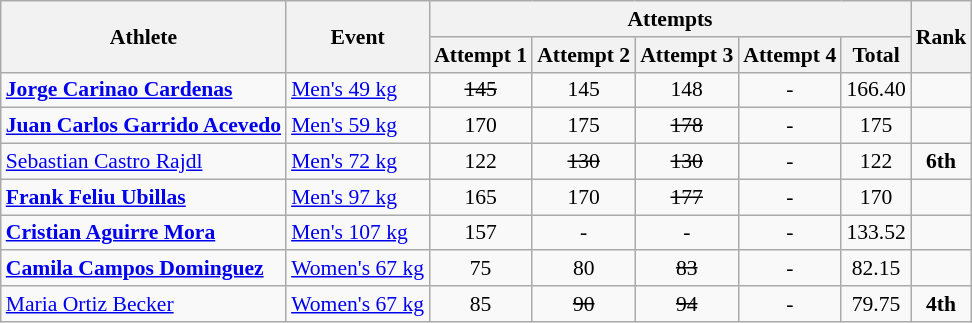<table class="wikitable" border="1" style="font-size:90%">
<tr>
<th rowspan=2>Athlete</th>
<th rowspan=2>Event</th>
<th colspan=5>Attempts</th>
<th rowspan=2>Rank</th>
</tr>
<tr>
<th>Attempt 1</th>
<th>Attempt 2</th>
<th>Attempt 3</th>
<th>Attempt 4</th>
<th>Total</th>
</tr>
<tr>
<td><strong><a href='#'>Jorge Carinao Cardenas</a></strong></td>
<td><a href='#'>Men's 49 kg</a></td>
<td align=center><del>145</del></td>
<td align=center>145</td>
<td align=center>148</td>
<td align=center>-</td>
<td align=center>166.40</td>
<td align=center></td>
</tr>
<tr>
<td><strong><a href='#'>Juan Carlos Garrido Acevedo</a></strong></td>
<td><a href='#'>Men's 59 kg</a></td>
<td align=center>170</td>
<td align=center>175</td>
<td align=center><del>178</del></td>
<td align=center>-</td>
<td align=center>175</td>
<td align=center></td>
</tr>
<tr>
<td><a href='#'>Sebastian Castro Rajdl</a></td>
<td><a href='#'>Men's 72 kg</a></td>
<td align=center>122</td>
<td align=center><del>130</del></td>
<td align=center><del>130</del></td>
<td align=center>-</td>
<td align=center>122</td>
<td align=center><strong>6th</strong></td>
</tr>
<tr>
<td><strong><a href='#'>Frank Feliu Ubillas</a></strong></td>
<td><a href='#'>Men's 97 kg</a></td>
<td align=center>165</td>
<td align=center>170</td>
<td align=center><del>177</del></td>
<td align=center>-</td>
<td align=center>170</td>
<td align=center></td>
</tr>
<tr>
<td><strong><a href='#'>Cristian Aguirre Mora</a></strong></td>
<td><a href='#'>Men's 107 kg</a></td>
<td align=center>157</td>
<td align=center>-</td>
<td align=center>-</td>
<td align=center>-</td>
<td align=center>133.52</td>
<td align=center></td>
</tr>
<tr>
<td><strong><a href='#'>Camila Campos Dominguez</a></strong></td>
<td><a href='#'>Women's 67 kg</a></td>
<td align=center>75</td>
<td align=center>80</td>
<td align=center><del>83</del></td>
<td align=center>-</td>
<td align=center>82.15</td>
<td align=center></td>
</tr>
<tr>
<td><a href='#'>Maria Ortiz Becker</a></td>
<td><a href='#'>Women's 67 kg</a></td>
<td align=center>85</td>
<td align=center><del>90</del></td>
<td align=center><del>94</del></td>
<td align=center>-</td>
<td align=center>79.75</td>
<td align=center><strong>4th</strong></td>
</tr>
</table>
